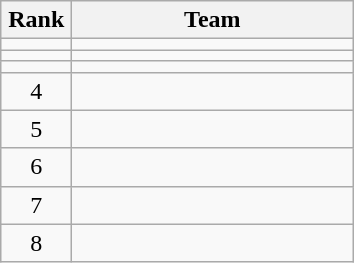<table class="wikitable" style="text-align: center;">
<tr>
<th width=40>Rank</th>
<th width=180>Team</th>
</tr>
<tr>
<td></td>
<td style="text-align:left;"></td>
</tr>
<tr>
<td></td>
<td style="text-align:left;"></td>
</tr>
<tr>
<td></td>
<td style="text-align:left;"></td>
</tr>
<tr>
<td>4</td>
<td style="text-align:left;"></td>
</tr>
<tr>
<td>5</td>
<td style="text-align:left;"></td>
</tr>
<tr>
<td>6</td>
<td style="text-align:left;"></td>
</tr>
<tr>
<td>7</td>
<td style="text-align:left;"></td>
</tr>
<tr>
<td>8</td>
<td style="text-align:left;"></td>
</tr>
</table>
